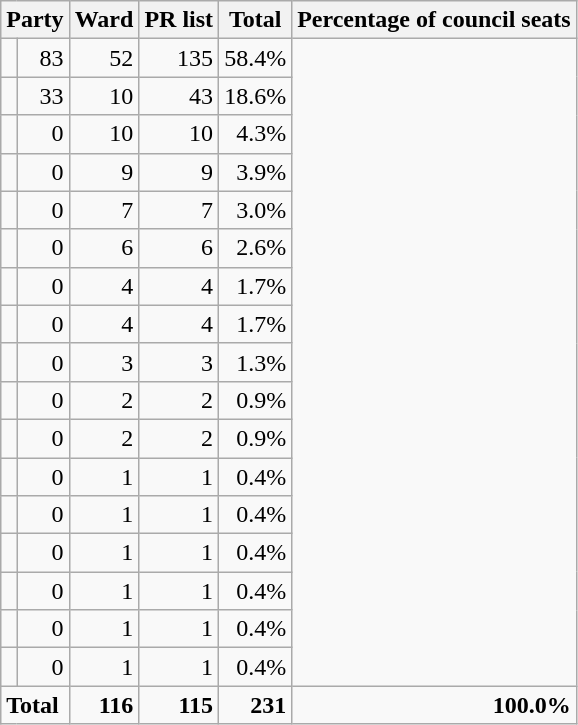<table class=wikitable style="text-align:right">
<tr>
<th colspan=2>Party</th>
<th>Ward</th>
<th>PR list</th>
<th>Total</th>
<th>Percentage of council seats</th>
</tr>
<tr>
<td></td>
<td>83</td>
<td>52</td>
<td>135</td>
<td>58.4%</td>
</tr>
<tr>
<td></td>
<td>33</td>
<td>10</td>
<td>43</td>
<td>18.6%</td>
</tr>
<tr>
<td></td>
<td>0</td>
<td>10</td>
<td>10</td>
<td>4.3%</td>
</tr>
<tr>
<td></td>
<td>0</td>
<td>9</td>
<td>9</td>
<td>3.9%</td>
</tr>
<tr>
<td></td>
<td>0</td>
<td>7</td>
<td>7</td>
<td>3.0%</td>
</tr>
<tr>
<td></td>
<td>0</td>
<td>6</td>
<td>6</td>
<td>2.6%</td>
</tr>
<tr>
<td></td>
<td>0</td>
<td>4</td>
<td>4</td>
<td>1.7%</td>
</tr>
<tr>
<td></td>
<td>0</td>
<td>4</td>
<td>4</td>
<td>1.7%</td>
</tr>
<tr>
<td></td>
<td>0</td>
<td>3</td>
<td>3</td>
<td>1.3%</td>
</tr>
<tr>
<td></td>
<td>0</td>
<td>2</td>
<td>2</td>
<td>0.9%</td>
</tr>
<tr>
<td></td>
<td>0</td>
<td>2</td>
<td>2</td>
<td>0.9%</td>
</tr>
<tr>
<td></td>
<td>0</td>
<td>1</td>
<td>1</td>
<td>0.4%</td>
</tr>
<tr>
<td></td>
<td>0</td>
<td>1</td>
<td>1</td>
<td>0.4%</td>
</tr>
<tr>
<td></td>
<td>0</td>
<td>1</td>
<td>1</td>
<td>0.4%</td>
</tr>
<tr>
<td></td>
<td>0</td>
<td>1</td>
<td>1</td>
<td>0.4%</td>
</tr>
<tr>
<td></td>
<td>0</td>
<td>1</td>
<td>1</td>
<td>0.4%</td>
</tr>
<tr>
<td></td>
<td>0</td>
<td>1</td>
<td>1</td>
<td>0.4%</td>
</tr>
<tr>
<td colspan="2" style="text-align:left"><strong>Total</strong></td>
<td><strong>116</strong></td>
<td><strong>115</strong></td>
<td><strong>231</strong></td>
<td><strong>100.0%</strong></td>
</tr>
</table>
